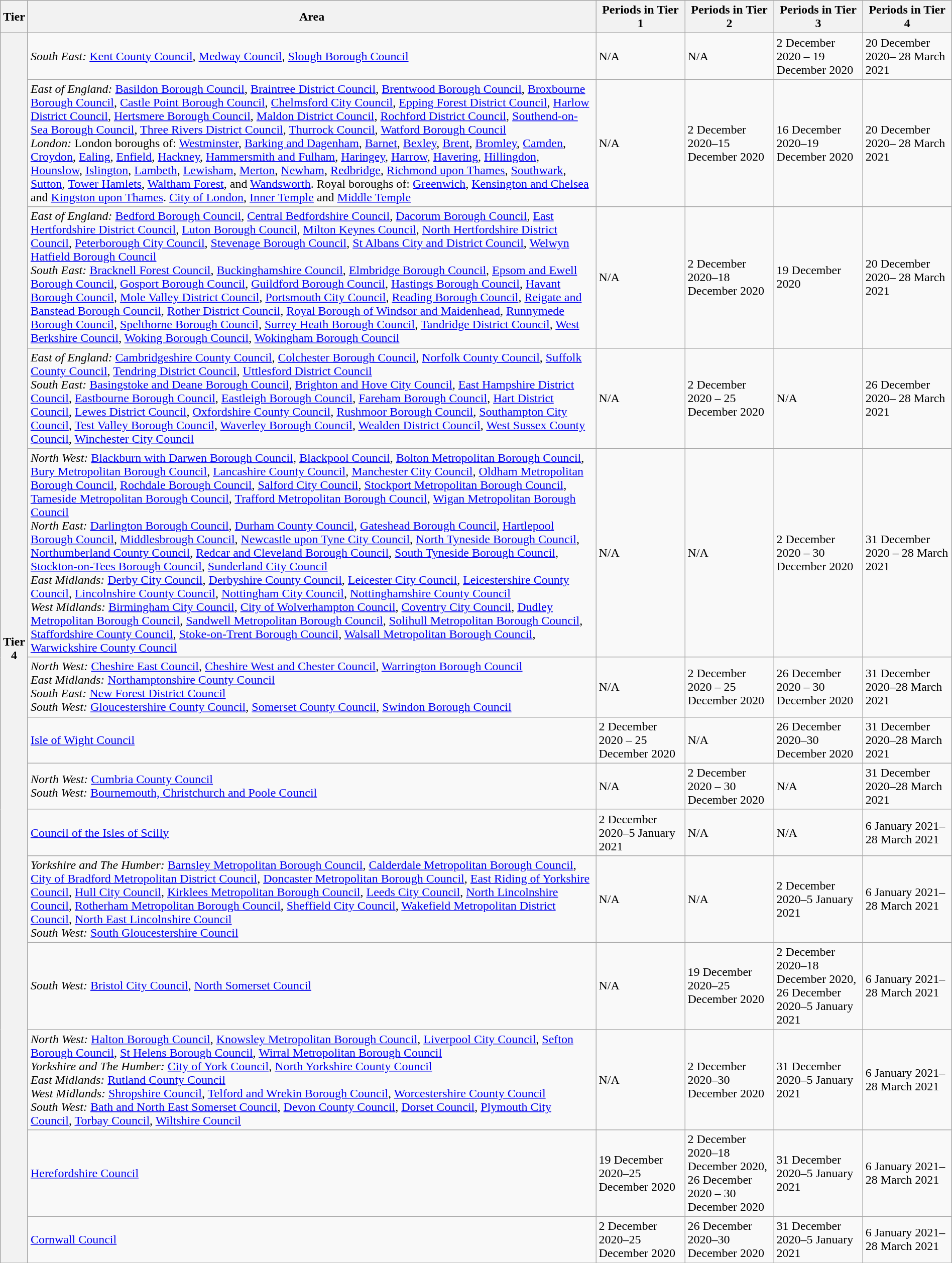<table class="wikitable mw-collapsible" style="margin: 1em auto 1em auto;">
<tr bgcolor=#DDDDDD align=left>
<th>Tier</th>
<th width=2000px>Area</th>
<th width=200px>Periods in Tier 1</th>
<th width=200px>Periods in Tier 2</th>
<th width=200px>Periods in Tier 3</th>
<th width=200px>Periods in Tier 4</th>
</tr>
<tr>
<th rowspan="14">Tier 4</th>
<td><em>South East:</em> <a href='#'>Kent County Council</a>, <a href='#'>Medway Council</a>, <a href='#'>Slough Borough Council</a></td>
<td>N/A</td>
<td>N/A</td>
<td>2 December 2020 – 19 December 2020</td>
<td>20 December 2020– 28 March 2021</td>
</tr>
<tr>
<td><em>East of England:</em> <a href='#'>Basildon Borough Council</a>, <a href='#'>Braintree District Council</a>, <a href='#'>Brentwood Borough Council</a>, <a href='#'>Broxbourne Borough Council</a>, <a href='#'>Castle Point Borough Council</a>, <a href='#'>Chelmsford City Council</a>, <a href='#'>Epping Forest District Council</a>, <a href='#'>Harlow District Council</a>, <a href='#'>Hertsmere Borough Council</a>, <a href='#'>Maldon District Council</a>, <a href='#'>Rochford District Council</a>, <a href='#'>Southend-on-Sea Borough Council</a>, <a href='#'>Three Rivers District Council</a>, <a href='#'>Thurrock Council</a>, <a href='#'>Watford Borough Council</a><br><em>London:</em> London boroughs of: <a href='#'>Westminster</a>, <a href='#'>Barking and Dagenham</a>, <a href='#'>Barnet</a>, <a href='#'>Bexley</a>, <a href='#'>Brent</a>, <a href='#'>Bromley</a>, <a href='#'>Camden</a>, <a href='#'>Croydon</a>, <a href='#'>Ealing</a>, <a href='#'>Enfield</a>, <a href='#'>Hackney</a>, <a href='#'>Hammersmith and Fulham</a>, <a href='#'>Haringey</a>, <a href='#'>Harrow</a>, <a href='#'>Havering</a>, <a href='#'>Hillingdon</a>, <a href='#'>Hounslow</a>, <a href='#'>Islington</a>, <a href='#'>Lambeth</a>, <a href='#'>Lewisham</a>, <a href='#'>Merton</a>, <a href='#'>Newham</a>, <a href='#'>Redbridge</a>, <a href='#'>Richmond upon Thames</a>, <a href='#'>Southwark</a>, <a href='#'>Sutton</a>, <a href='#'>Tower Hamlets</a>, <a href='#'>Waltham Forest</a>, and <a href='#'>Wandsworth</a>. Royal boroughs of: <a href='#'>Greenwich</a>, <a href='#'>Kensington and Chelsea</a> and <a href='#'>Kingston upon Thames</a>.  <a href='#'>City of London</a>, <a href='#'>Inner Temple</a> and <a href='#'>Middle Temple</a></td>
<td>N/A</td>
<td>2 December 2020–15 December 2020</td>
<td>16 December 2020–19 December 2020</td>
<td>20 December 2020– 28 March 2021</td>
</tr>
<tr>
<td><em>East of England:</em> <a href='#'>Bedford Borough Council</a>, <a href='#'>Central Bedfordshire Council</a>, <a href='#'>Dacorum Borough Council</a>, <a href='#'>East Hertfordshire District Council</a>, <a href='#'>Luton Borough Council</a>, <a href='#'>Milton Keynes Council</a>, <a href='#'>North Hertfordshire District Council</a>,  <a href='#'>Peterborough City Council</a>, <a href='#'>Stevenage Borough Council</a>, <a href='#'>St Albans City and District Council</a>, <a href='#'>Welwyn Hatfield Borough Council</a><br><em>South East:</em> <a href='#'>Bracknell Forest Council</a>, <a href='#'>Buckinghamshire Council</a>, <a href='#'>Elmbridge Borough Council</a>, <a href='#'>Epsom and Ewell Borough Council</a>, <a href='#'>Gosport Borough Council</a>, <a href='#'>Guildford Borough Council</a>, <a href='#'>Hastings Borough Council</a>, <a href='#'>Havant Borough Council</a>, <a href='#'>Mole Valley District Council</a>, <a href='#'>Portsmouth City Council</a>, <a href='#'>Reading Borough Council</a>, <a href='#'>Reigate and Banstead Borough Council</a>, <a href='#'>Rother District Council</a>, <a href='#'>Royal Borough of Windsor and Maidenhead</a>, <a href='#'>Runnymede Borough Council</a>, <a href='#'>Spelthorne Borough Council</a>, <a href='#'>Surrey Heath Borough Council</a>, <a href='#'>Tandridge District Council</a>, <a href='#'>West Berkshire Council</a>, <a href='#'>Woking Borough Council</a>, <a href='#'>Wokingham Borough Council</a></td>
<td>N/A</td>
<td>2 December 2020–18 December 2020</td>
<td>19 December 2020</td>
<td>20 December 2020– 28 March 2021</td>
</tr>
<tr>
<td><em>East of England:</em> <a href='#'>Cambridgeshire County Council</a>, <a href='#'>Colchester Borough Council</a>, <a href='#'>Norfolk County Council</a>, <a href='#'>Suffolk County Council</a>, <a href='#'>Tendring District Council</a>, <a href='#'>Uttlesford District Council</a><br><em>South East:</em> <a href='#'>Basingstoke and Deane Borough Council</a>, <a href='#'>Brighton and Hove City Council</a>, <a href='#'>East Hampshire District Council</a>, <a href='#'>Eastbourne Borough Council</a>, <a href='#'>Eastleigh Borough Council</a>, <a href='#'>Fareham Borough Council</a>, <a href='#'>Hart District Council</a>, <a href='#'>Lewes District Council</a>,  <a href='#'>Oxfordshire County Council</a>, <a href='#'>Rushmoor Borough Council</a>, <a href='#'>Southampton City Council</a>, <a href='#'>Test Valley Borough Council</a>, <a href='#'>Waverley Borough Council</a>, <a href='#'>Wealden District Council</a>, <a href='#'>West Sussex County Council</a>, <a href='#'>Winchester City Council</a></td>
<td>N/A</td>
<td>2 December 2020 – 25 December 2020</td>
<td>N/A</td>
<td>26 December 2020– 28 March 2021</td>
</tr>
<tr>
<td><em>North West:</em> <a href='#'>Blackburn with Darwen Borough Council</a>, <a href='#'>Blackpool Council</a>, <a href='#'>Bolton Metropolitan Borough Council</a>, <a href='#'>Bury Metropolitan Borough Council</a>, <a href='#'>Lancashire County Council</a>, <a href='#'>Manchester City Council</a>, <a href='#'>Oldham Metropolitan Borough Council</a>, <a href='#'>Rochdale Borough Council</a>, <a href='#'>Salford City Council</a>, <a href='#'>Stockport Metropolitan Borough Council</a>, <a href='#'>Tameside Metropolitan Borough Council</a>, <a href='#'>Trafford Metropolitan Borough Council</a>, <a href='#'>Wigan Metropolitan Borough Council</a><br><em>North East:</em> <a href='#'>Darlington Borough Council</a>, <a href='#'>Durham County Council</a>, <a href='#'>Gateshead Borough Council</a>, <a href='#'>Hartlepool Borough Council</a>, <a href='#'>Middlesbrough Council</a>, <a href='#'>Newcastle upon Tyne City Council</a>, <a href='#'>North Tyneside Borough Council</a>, <a href='#'>Northumberland County Council</a>, <a href='#'>Redcar and Cleveland Borough Council</a>, <a href='#'>South Tyneside Borough Council</a>, <a href='#'>Stockton-on-Tees Borough Council</a>, <a href='#'>Sunderland City Council</a><br><em>East Midlands:</em> <a href='#'>Derby City Council</a>, <a href='#'>Derbyshire County Council</a>, <a href='#'>Leicester City Council</a>, <a href='#'>Leicestershire County Council</a>, <a href='#'>Lincolnshire County Council</a>, <a href='#'>Nottingham City Council</a>, <a href='#'>Nottinghamshire County Council</a><br><em>West Midlands:</em> <a href='#'>Birmingham City Council</a>, <a href='#'>City of Wolverhampton Council</a>, <a href='#'>Coventry City Council</a>, <a href='#'>Dudley Metropolitan Borough Council</a>, <a href='#'>Sandwell Metropolitan Borough Council</a>, <a href='#'>Solihull Metropolitan Borough Council</a>, <a href='#'>Staffordshire County Council</a>, <a href='#'>Stoke-on-Trent Borough Council</a>, <a href='#'>Walsall Metropolitan Borough Council</a>, <a href='#'>Warwickshire County Council</a></td>
<td>N/A</td>
<td>N/A</td>
<td>2 December 2020 – 30 December 2020</td>
<td>31 December 2020 – 28 March 2021</td>
</tr>
<tr>
<td><em>North West:</em> <a href='#'>Cheshire East Council</a>, <a href='#'>Cheshire West and Chester Council</a>, <a href='#'>Warrington Borough Council</a><br><em>East Midlands:</em> <a href='#'>Northamptonshire County Council</a><br><em>South East:</em> <a href='#'>New Forest District Council</a><br><em>South West:</em> <a href='#'>Gloucestershire County Council</a>, <a href='#'>Somerset County Council</a>, <a href='#'>Swindon Borough Council</a></td>
<td>N/A</td>
<td>2 December 2020 – 25 December 2020</td>
<td>26 December 2020 – 30 December 2020</td>
<td>31 December 2020–28 March 2021</td>
</tr>
<tr>
<td><a href='#'>Isle of Wight Council</a></td>
<td>2 December 2020 – 25 December 2020</td>
<td>N/A</td>
<td>26 December 2020–30 December 2020</td>
<td>31 December 2020–28 March 2021</td>
</tr>
<tr>
<td><em> North West:</em> <a href='#'>Cumbria County Council</a><br><em>South West:</em> <a href='#'>Bournemouth, Christchurch and Poole Council</a></td>
<td>N/A</td>
<td>2 December 2020 – 30 December 2020</td>
<td>N/A</td>
<td>31 December 2020–28 March 2021</td>
</tr>
<tr>
<td><a href='#'>Council of the Isles of Scilly</a></td>
<td>2 December 2020–5 January 2021</td>
<td>N/A</td>
<td>N/A</td>
<td>6 January 2021–28 March 2021</td>
</tr>
<tr>
<td><em>Yorkshire and The Humber:</em> <a href='#'>Barnsley Metropolitan Borough Council</a>, <a href='#'>Calderdale Metropolitan Borough Council</a>, <a href='#'>City of Bradford Metropolitan District Council</a>, <a href='#'>Doncaster Metropolitan Borough Council</a>, <a href='#'>East Riding of Yorkshire Council</a>, <a href='#'>Hull City Council</a>, <a href='#'>Kirklees Metropolitan Borough Council</a>, <a href='#'>Leeds City Council</a>, <a href='#'>North Lincolnshire Council</a>, <a href='#'>Rotherham Metropolitan Borough Council</a>, <a href='#'>Sheffield City Council</a>, <a href='#'>Wakefield Metropolitan District Council</a>, <a href='#'>North East Lincolnshire Council</a><br><em>South West:</em> <a href='#'>South Gloucestershire Council</a></td>
<td>N/A</td>
<td>N/A</td>
<td>2 December 2020–5 January 2021</td>
<td>6 January 2021–28 March 2021</td>
</tr>
<tr>
<td><em>South West:</em> <a href='#'>Bristol City Council</a>, <a href='#'>North Somerset Council</a></td>
<td>N/A</td>
<td>19 December 2020–25 December 2020</td>
<td>2 December 2020–18 December 2020,<br>26 December 2020–5 January 2021</td>
<td>6 January 2021– 28 March 2021</td>
</tr>
<tr>
<td><em>North West:</em> <a href='#'>Halton Borough Council</a>, <a href='#'>Knowsley Metropolitan Borough Council</a>, <a href='#'>Liverpool City Council</a>, <a href='#'>Sefton Borough Council</a>, <a href='#'>St Helens Borough Council</a>, <a href='#'>Wirral Metropolitan Borough Council</a><br><em>Yorkshire and The Humber:</em>  <a href='#'>City of York Council</a>, <a href='#'>North Yorkshire County Council</a><br><em>East Midlands:</em> <a href='#'>Rutland County Council</a><br><em>West Midlands:</em> <a href='#'>Shropshire Council</a>, <a href='#'>Telford and Wrekin Borough Council</a>, <a href='#'>Worcestershire County Council</a><br><em>South West:</em> <a href='#'>Bath and North East Somerset Council</a>, <a href='#'>Devon County Council</a>, <a href='#'>Dorset Council</a>, <a href='#'>Plymouth City Council</a>, <a href='#'>Torbay Council</a>, <a href='#'>Wiltshire Council</a></td>
<td>N/A</td>
<td>2 December 2020–30 December 2020</td>
<td>31 December 2020–5 January 2021</td>
<td>6 January 2021– 28 March 2021</td>
</tr>
<tr>
<td><a href='#'>Herefordshire Council</a></td>
<td>19 December 2020–25 December 2020</td>
<td>2 December 2020–18 December 2020,<br>26 December 2020 – 30 December 2020</td>
<td>31 December 2020–5 January 2021</td>
<td>6 January 2021– 28 March 2021</td>
</tr>
<tr>
<td><a href='#'>Cornwall Council</a></td>
<td>2 December 2020–25 December 2020</td>
<td>26 December 2020–30 December 2020</td>
<td>31 December 2020–5 January 2021</td>
<td>6 January 2021– 28 March 2021</td>
</tr>
<tr>
</tr>
</table>
